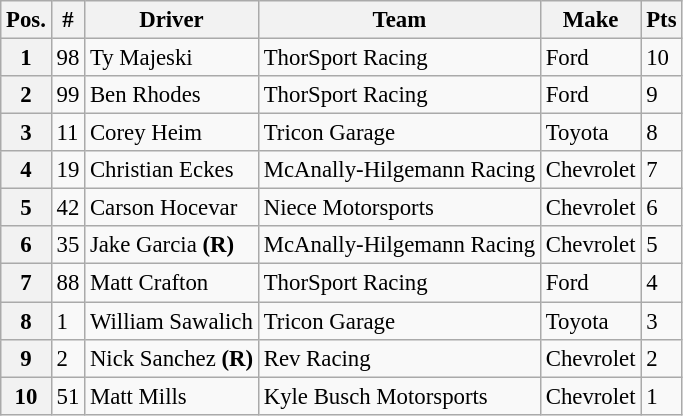<table class="wikitable" style="font-size:95%">
<tr>
<th>Pos.</th>
<th>#</th>
<th>Driver</th>
<th>Team</th>
<th>Make</th>
<th>Pts</th>
</tr>
<tr>
<th>1</th>
<td>98</td>
<td>Ty Majeski</td>
<td>ThorSport Racing</td>
<td>Ford</td>
<td>10</td>
</tr>
<tr>
<th>2</th>
<td>99</td>
<td>Ben Rhodes</td>
<td>ThorSport Racing</td>
<td>Ford</td>
<td>9</td>
</tr>
<tr>
<th>3</th>
<td>11</td>
<td>Corey Heim</td>
<td>Tricon Garage</td>
<td>Toyota</td>
<td>8</td>
</tr>
<tr>
<th>4</th>
<td>19</td>
<td>Christian Eckes</td>
<td>McAnally-Hilgemann Racing</td>
<td>Chevrolet</td>
<td>7</td>
</tr>
<tr>
<th>5</th>
<td>42</td>
<td>Carson Hocevar</td>
<td>Niece Motorsports</td>
<td>Chevrolet</td>
<td>6</td>
</tr>
<tr>
<th>6</th>
<td>35</td>
<td>Jake Garcia <strong>(R)</strong></td>
<td>McAnally-Hilgemann Racing</td>
<td>Chevrolet</td>
<td>5</td>
</tr>
<tr>
<th>7</th>
<td>88</td>
<td>Matt Crafton</td>
<td>ThorSport Racing</td>
<td>Ford</td>
<td>4</td>
</tr>
<tr>
<th>8</th>
<td>1</td>
<td>William Sawalich</td>
<td>Tricon Garage</td>
<td>Toyota</td>
<td>3</td>
</tr>
<tr>
<th>9</th>
<td>2</td>
<td>Nick Sanchez <strong>(R)</strong></td>
<td>Rev Racing</td>
<td>Chevrolet</td>
<td>2</td>
</tr>
<tr>
<th>10</th>
<td>51</td>
<td>Matt Mills</td>
<td>Kyle Busch Motorsports</td>
<td>Chevrolet</td>
<td>1</td>
</tr>
</table>
